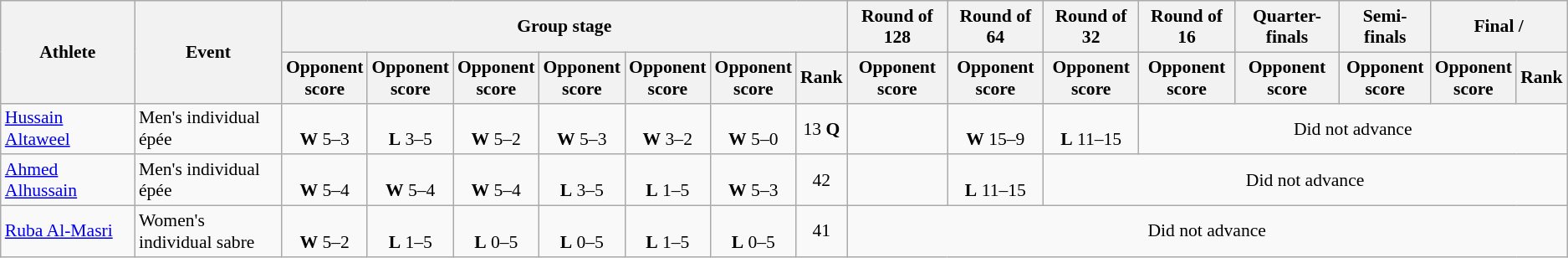<table class="wikitable" style="font-size:90%; text-align:center">
<tr>
<th rowspan="2" width="100">Athlete</th>
<th rowspan="2">Event</th>
<th colspan="7">Group stage</th>
<th>Round of 128</th>
<th>Round of 64</th>
<th>Round of 32</th>
<th>Round of 16</th>
<th>Quarter-finals</th>
<th>Semi-finals</th>
<th colspan="2">Final / </th>
</tr>
<tr>
<th>Opponent<br>score</th>
<th>Opponent<br>score</th>
<th>Opponent<br>score</th>
<th>Opponent<br>score</th>
<th>Opponent<br>score</th>
<th>Opponent<br>score</th>
<th>Rank</th>
<th>Opponent<br>score</th>
<th>Opponent<br>score</th>
<th>Opponent<br>score</th>
<th>Opponent<br>score</th>
<th>Opponent<br>score</th>
<th>Opponent<br>score</th>
<th>Opponent<br>score</th>
<th>Rank</th>
</tr>
<tr>
<td align="left"><a href='#'>Hussain Altaweel</a></td>
<td align="left">Men's individual épée</td>
<td><br><strong>W</strong> 5–3</td>
<td><br><strong>L</strong> 3–5</td>
<td><br><strong>W</strong> 5–2</td>
<td><br><strong>W</strong> 5–3</td>
<td><br><strong>W</strong> 3–2</td>
<td><br><strong>W</strong> 5–0</td>
<td>13 <strong>Q</strong></td>
<td></td>
<td><br><strong>W</strong> 15–9</td>
<td><br><strong>L</strong> 11–15</td>
<td colspan="5">Did not advance</td>
</tr>
<tr>
<td align="left"><a href='#'>Ahmed Alhussain</a></td>
<td align="left">Men's individual épée</td>
<td><br><strong>W</strong> 5–4</td>
<td><br><strong>W</strong> 5–4</td>
<td><br><strong>W</strong> 5–4</td>
<td><br><strong>L</strong> 3–5</td>
<td><br><strong>L</strong> 1–5</td>
<td><br><strong>W</strong> 5–3</td>
<td>42</td>
<td></td>
<td><br><strong>L</strong> 11–15</td>
<td colspan="6">Did not advance</td>
</tr>
<tr>
<td align="left"><a href='#'>Ruba Al-Masri</a></td>
<td align="left">Women's individual sabre</td>
<td><br><strong>W</strong> 5–2</td>
<td><br><strong>L</strong> 1–5</td>
<td><br><strong>L</strong> 0–5</td>
<td><br><strong>L</strong> 0–5</td>
<td><br><strong>L</strong> 1–5</td>
<td><br><strong>L</strong> 0–5</td>
<td>41</td>
<td colspan="8">Did not advance</td>
</tr>
</table>
